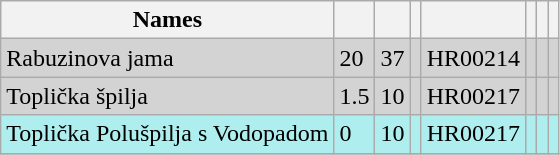<table class="wikitable sortable sticky-header">
<tr>
<th>Names</th>
<th></th>
<th></th>
<th></th>
<th></th>
<th></th>
<th></th>
<th></th>
</tr>
<tr bgcolor="LightGray">
<td>Rabuzinova jama</td>
<td>20</td>
<td>37</td>
<td></td>
<td>HR00214</td>
<td></td>
<td></td>
<td></td>
</tr>
<tr bgcolor="LightGray">
<td>Toplička špilja</td>
<td>1.5</td>
<td>10</td>
<td></td>
<td>HR00217</td>
<td></td>
<td></td>
<td></td>
</tr>
<tr bgcolor="PaleTurquoise">
<td>Toplička Polušpilja s Vodopadom</td>
<td>0</td>
<td>10</td>
<td></td>
<td>HR00217</td>
<td></td>
<td></td>
<td></td>
</tr>
<tr>
</tr>
</table>
